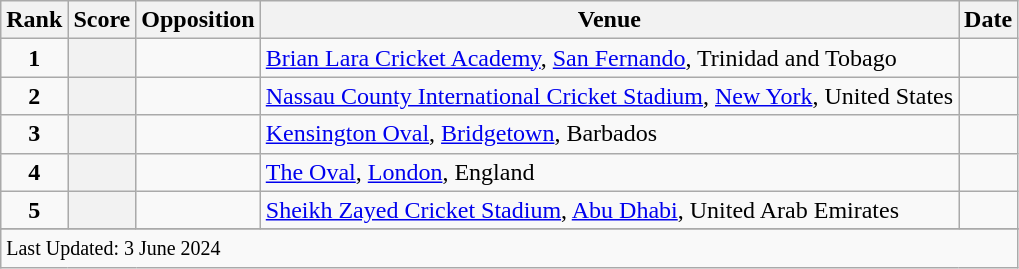<table class="wikitable plainrowheaders sortable">
<tr>
<th scope=col>Rank</th>
<th scope=col>Score</th>
<th scope=col>Opposition</th>
<th scope=col>Venue</th>
<th scope=col>Date</th>
</tr>
<tr>
<td align=center><strong>1</strong></td>
<th scope=row style=text-align:center;></th>
<td></td>
<td><a href='#'>Brian Lara Cricket Academy</a>, <a href='#'>San Fernando</a>, Trinidad and Tobago</td>
<td> </td>
</tr>
<tr>
<td align=center><strong>2</strong></td>
<th scope=row style=text-align:center;></th>
<td></td>
<td><a href='#'>Nassau County International Cricket Stadium</a>, <a href='#'>New York</a>, United States</td>
<td> </td>
</tr>
<tr>
<td align=center><strong>3</strong></td>
<th scope=row style=text-align:center;></th>
<td></td>
<td><a href='#'>Kensington Oval</a>, <a href='#'>Bridgetown</a>, Barbados</td>
<td> </td>
</tr>
<tr>
<td align=center><strong>4</strong></td>
<th scope=row style=text-align:center;></th>
<td></td>
<td><a href='#'>The Oval</a>, <a href='#'>London</a>, England</td>
<td> </td>
</tr>
<tr>
<td align=center><strong>5</strong></td>
<th scope=row style=text-align:center;></th>
<td></td>
<td><a href='#'>Sheikh Zayed Cricket Stadium</a>, <a href='#'>Abu Dhabi</a>, United Arab Emirates</td>
<td> </td>
</tr>
<tr>
</tr>
<tr class=sortbottom>
<td colspan=5><small>Last Updated: 3 June 2024</small></td>
</tr>
</table>
